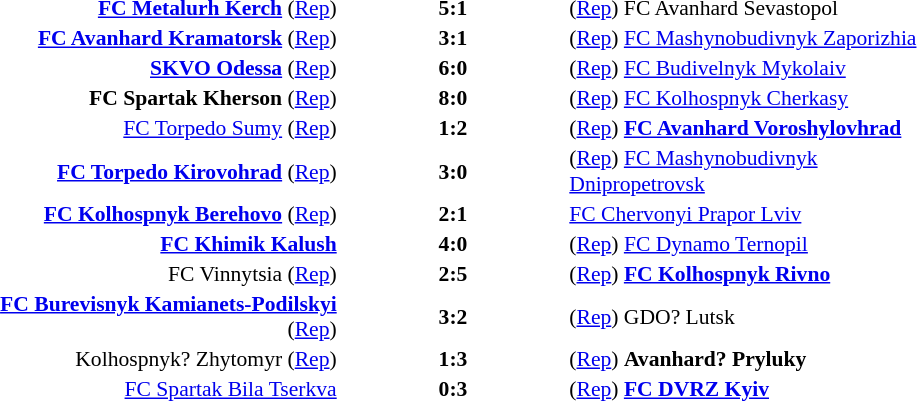<table width=100% cellspacing=1>
<tr>
<th width=20%></th>
<th width=12%></th>
<th width=20%></th>
<th></th>
</tr>
<tr style=font-size:90%>
<td align=right><strong><a href='#'>FC Metalurh Kerch</a></strong> (<a href='#'>Rep</a>)</td>
<td align=center><strong>5:1</strong></td>
<td>(<a href='#'>Rep</a>) FC Avanhard Sevastopol</td>
<td align=center></td>
</tr>
<tr style=font-size:90%>
<td align=right><strong><a href='#'>FC Avanhard Kramatorsk</a></strong> (<a href='#'>Rep</a>)</td>
<td align=center><strong>3:1</strong></td>
<td>(<a href='#'>Rep</a>) <a href='#'>FC Mashynobudivnyk Zaporizhia</a></td>
<td></td>
</tr>
<tr style=font-size:90%>
<td align=right><strong><a href='#'>SKVO Odessa</a></strong> (<a href='#'>Rep</a>)</td>
<td align=center><strong>6:0</strong></td>
<td>(<a href='#'>Rep</a>) <a href='#'>FC Budivelnyk Mykolaiv</a></td>
<td></td>
</tr>
<tr style=font-size:90%>
<td align=right><strong>FC Spartak Kherson</strong> (<a href='#'>Rep</a>)</td>
<td align=center><strong>8:0</strong></td>
<td>(<a href='#'>Rep</a>) <a href='#'>FC Kolhospnyk Cherkasy</a></td>
<td></td>
</tr>
<tr style=font-size:90%>
<td align=right><a href='#'>FC Torpedo Sumy</a> (<a href='#'>Rep</a>)</td>
<td align=center><strong>1:2</strong></td>
<td>(<a href='#'>Rep</a>) <strong><a href='#'>FC Avanhard Voroshylovhrad</a></strong></td>
<td></td>
</tr>
<tr style=font-size:90%>
<td align=right><strong><a href='#'>FC Torpedo Kirovohrad</a></strong> (<a href='#'>Rep</a>)</td>
<td align=center><strong>3:0</strong></td>
<td>(<a href='#'>Rep</a>) <a href='#'>FC Mashynobudivnyk Dnipropetrovsk</a></td>
<td></td>
</tr>
<tr style=font-size:90%>
<td align=right><strong><a href='#'>FC Kolhospnyk Berehovo</a></strong> (<a href='#'>Rep</a>)</td>
<td align=center><strong>2:1</strong></td>
<td><a href='#'>FC Chervonyi Prapor Lviv</a></td>
<td></td>
</tr>
<tr style=font-size:90%>
<td align=right><strong><a href='#'>FC Khimik Kalush</a></strong></td>
<td align=center><strong>4:0</strong></td>
<td>(<a href='#'>Rep</a>) <a href='#'>FC Dynamo Ternopil</a></td>
<td></td>
</tr>
<tr style=font-size:90%>
<td align=right>FC Vinnytsia (<a href='#'>Rep</a>)</td>
<td align=center><strong>2:5</strong></td>
<td>(<a href='#'>Rep</a>) <strong><a href='#'>FC Kolhospnyk Rivno</a></strong></td>
<td align=center></td>
</tr>
<tr style=font-size:90%>
<td align=right><strong><a href='#'>FC Burevisnyk Kamianets-Podilskyi</a></strong> (<a href='#'>Rep</a>)</td>
<td align=center><strong>3:2</strong></td>
<td>(<a href='#'>Rep</a>) GDO? Lutsk</td>
<td align=center></td>
</tr>
<tr style=font-size:90%>
<td align=right>Kolhospnyk? Zhytomyr (<a href='#'>Rep</a>)</td>
<td align=center><strong>1:3</strong></td>
<td>(<a href='#'>Rep</a>) <strong>Avanhard? Pryluky</strong></td>
<td align=center></td>
</tr>
<tr style=font-size:90%>
<td align=right><a href='#'>FC Spartak Bila Tserkva</a></td>
<td align=center><strong>0:3</strong></td>
<td>(<a href='#'>Rep</a>) <strong><a href='#'>FC DVRZ Kyiv</a></strong></td>
<td align=center></td>
</tr>
</table>
